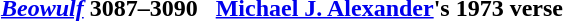<table cellpadding=5 style="margin:1em auto;">
<tr>
<th><em><a href='#'>Beowulf</a></em> 3087–3090</th>
<th><a href='#'>Michael J. Alexander</a>'s 1973 verse</th>
</tr>
<tr>
<td></td>
<td></td>
</tr>
</table>
